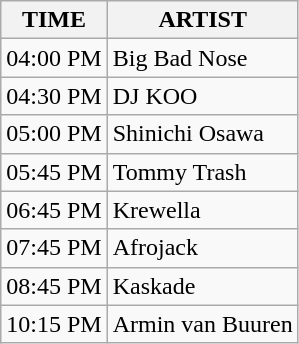<table class="wikitable">
<tr>
<th>TIME</th>
<th>ARTIST</th>
</tr>
<tr>
<td>04:00 PM</td>
<td>Big Bad Nose</td>
</tr>
<tr>
<td>04:30 PM</td>
<td>DJ KOO</td>
</tr>
<tr>
<td>05:00 PM</td>
<td>Shinichi Osawa</td>
</tr>
<tr>
<td>05:45 PM</td>
<td>Tommy Trash</td>
</tr>
<tr>
<td>06:45 PM</td>
<td>Krewella</td>
</tr>
<tr>
<td>07:45 PM</td>
<td>Afrojack</td>
</tr>
<tr>
<td>08:45 PM</td>
<td>Kaskade</td>
</tr>
<tr>
<td>10:15 PM</td>
<td>Armin van Buuren</td>
</tr>
</table>
